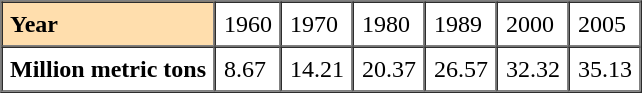<table border="1" cellpadding="5" cellspacing="0" style="margin:auto;">
<tr>
<td style="background:#ffdead;"><strong>Year</strong></td>
<td>1960</td>
<td>1970</td>
<td>1980</td>
<td>1989</td>
<td>2000</td>
<td>2005</td>
</tr>
<tr>
<td><strong>Million metric tons</strong></td>
<td>8.67</td>
<td>14.21</td>
<td>20.37</td>
<td>26.57</td>
<td>32.32</td>
<td>35.13</td>
</tr>
</table>
